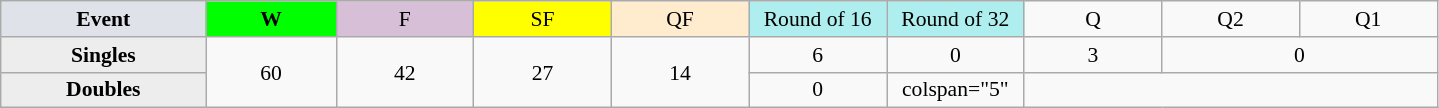<table class=wikitable style=font-size:90%;text-align:center>
<tr>
<td style="width:130px; background:#dfe2e9;"><strong>Event</strong></td>
<td style="width:80px; background:lime;"><strong>W</strong></td>
<td style="width:85px; background:thistle;">F</td>
<td style="width:85px; background:#ff0;">SF</td>
<td style="width:85px; background:#ffebcd;">QF</td>
<td style="width:85px; background:#afeeee;">Round of 16</td>
<td style="width:85px; background:#afeeee;">Round of 32</td>
<td width=85>Q</td>
<td width=85>Q2</td>
<td width=85>Q1</td>
</tr>
<tr>
<th style="background:#ededed;">Singles</th>
<td rowspan=2>60</td>
<td rowspan=2>42</td>
<td rowspan=2>27</td>
<td rowspan=2>14</td>
<td>6</td>
<td>0</td>
<td>3</td>
<td colspan=2>0</td>
</tr>
<tr>
<th style="background:#ededed;">Doubles</th>
<td>0</td>
<td>colspan="5" </td>
</tr>
</table>
